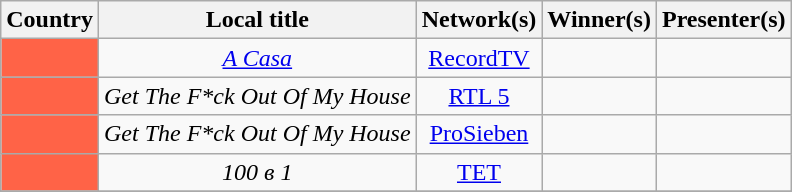<table class="wikitable" style="text-align:center; line-height:18px">
<tr>
<th>Country</th>
<th>Local title</th>
<th>Network(s)</th>
<th>Winner(s)</th>
<th>Presenter(s)</th>
</tr>
<tr>
<td bgcolor="tomato" align="left"></td>
<td><em><a href='#'>A Casa</a></em><br></td>
<td><a href='#'>RecordTV</a><br></td>
<td></td>
<td></td>
</tr>
<tr>
<td bgcolor="tomato" align="left"></td>
<td><em>Get The F*ck Out Of My House</em></td>
<td><a href='#'>RTL 5</a></td>
<td></td>
<td></td>
</tr>
<tr>
<td bgcolor="tomato" align="left"></td>
<td><em>Get The F*ck Out Of My House</em></td>
<td><a href='#'>ProSieben</a><br></td>
<td></td>
<td></td>
</tr>
<tr>
<td bgcolor="tomato" align="left"></td>
<td><em>100 в 1</em></td>
<td><a href='#'>TET</a></td>
<td></td>
<td><br></td>
</tr>
<tr>
</tr>
</table>
